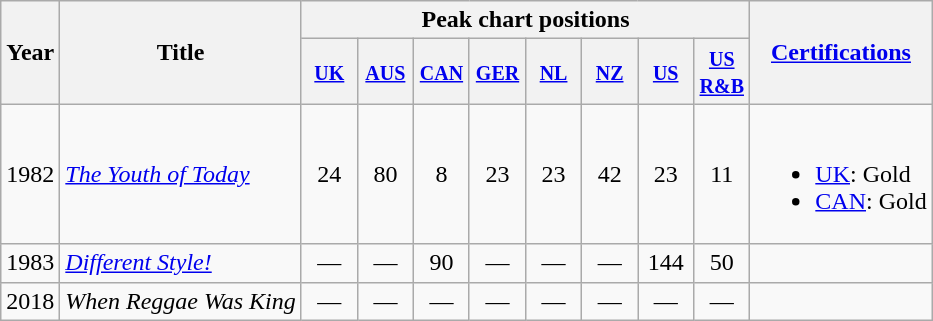<table class="wikitable">
<tr>
<th rowspan="2">Year</th>
<th rowspan="2">Title</th>
<th colspan="8">Peak chart positions</th>
<th rowspan="2"><a href='#'>Certifications</a></th>
</tr>
<tr>
<th width="30"><small><a href='#'>UK</a></small><br></th>
<th width="30"><small><a href='#'>AUS</a></small><br></th>
<th width="30"><small><a href='#'>CAN</a></small><br></th>
<th width="30"><small><a href='#'>GER</a></small><br></th>
<th width="30"><small><a href='#'>NL</a></small><br></th>
<th width="30"><small><a href='#'>NZ</a></small><br></th>
<th width="30"><small><a href='#'>US</a></small><br></th>
<th width="30"><small><a href='#'>US R&B</a></small><br></th>
</tr>
<tr>
<td>1982</td>
<td><em><a href='#'>The Youth of Today</a></em></td>
<td style="text-align:center;">24</td>
<td style="text-align:center;">80</td>
<td style="text-align:center;">8</td>
<td style="text-align:center;">23</td>
<td style="text-align:center;">23</td>
<td style="text-align:center;">42</td>
<td style="text-align:center;">23</td>
<td style="text-align:center;">11</td>
<td><br><ul><li><a href='#'>UK</a>: Gold</li><li><a href='#'>CAN</a>: Gold</li></ul></td>
</tr>
<tr>
<td>1983</td>
<td><em><a href='#'>Different Style!</a></em></td>
<td style="text-align:center;">—</td>
<td style="text-align:center;">—</td>
<td style="text-align:center;">90</td>
<td style="text-align:center;">—</td>
<td style="text-align:center;">—</td>
<td style="text-align:center;">—</td>
<td style="text-align:center;">144</td>
<td style="text-align:center;">50</td>
<td></td>
</tr>
<tr>
<td>2018</td>
<td><em>When Reggae Was King</em></td>
<td style="text-align:center;">—</td>
<td style="text-align:center;">—</td>
<td style="text-align:center;">—</td>
<td style="text-align:center;">—</td>
<td style="text-align:center;">—</td>
<td style="text-align:center;">—</td>
<td style="text-align:center;">—</td>
<td style="text-align:center;">—</td>
</tr>
</table>
